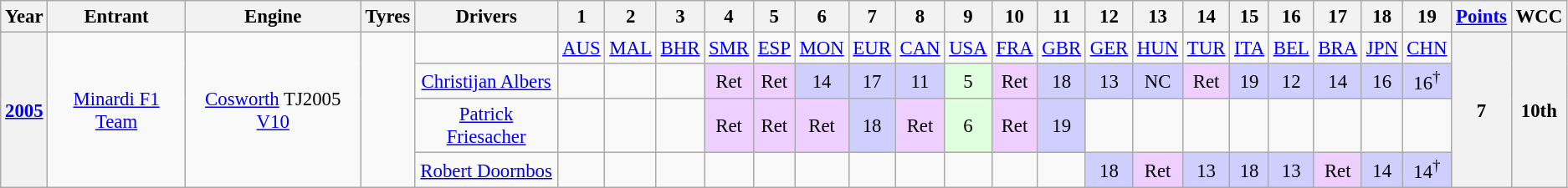<table class="wikitable" style="text-align:center; font-size:95%">
<tr>
<th>Year</th>
<th>Entrant</th>
<th>Engine</th>
<th>Tyres</th>
<th>Drivers</th>
<th>1</th>
<th>2</th>
<th>3</th>
<th>4</th>
<th>5</th>
<th>6</th>
<th>7</th>
<th>8</th>
<th>9</th>
<th>10</th>
<th>11</th>
<th>12</th>
<th>13</th>
<th>14</th>
<th>15</th>
<th>16</th>
<th>17</th>
<th>18</th>
<th>19</th>
<th><a href='#'>Points</a></th>
<th>WCC</th>
</tr>
<tr>
<th rowspan="4"><a href='#'>2005</a></th>
<td rowspan="4"><a href='#'>Minardi F1 Team</a></td>
<td rowspan="4"><a href='#'>Cosworth</a> TJ2005 <a href='#'>V10</a></td>
<td rowspan="4"></td>
<td></td>
<td><a href='#'>AUS</a></td>
<td><a href='#'>MAL</a></td>
<td><a href='#'>BHR</a></td>
<td><a href='#'>SMR</a></td>
<td><a href='#'>ESP</a></td>
<td><a href='#'>MON</a></td>
<td><a href='#'>EUR</a></td>
<td><a href='#'>CAN</a></td>
<td><a href='#'>USA</a></td>
<td><a href='#'>FRA</a></td>
<td><a href='#'>GBR</a></td>
<td><a href='#'>GER</a></td>
<td><a href='#'>HUN</a></td>
<td><a href='#'>TUR</a></td>
<td><a href='#'>ITA</a></td>
<td><a href='#'>BEL</a></td>
<td><a href='#'>BRA</a></td>
<td><a href='#'>JPN</a></td>
<td><a href='#'>CHN</a></td>
<th rowspan="4">7</th>
<th rowspan="4">10th</th>
</tr>
<tr>
<td> <a href='#'>Christijan Albers</a></td>
<td></td>
<td></td>
<td></td>
<td style="background:#EFCFFF;">Ret</td>
<td style="background:#EFCFFF;">Ret</td>
<td style="background:#CFCFFF;">14</td>
<td style="background:#CFCFFF;">17</td>
<td style="background:#CFCFFF;">11</td>
<td style="background:#DFFFDF;">5</td>
<td style="background:#EFCFFF;">Ret</td>
<td style="background:#CFCFFF;">18</td>
<td style="background:#CFCFFF;">13</td>
<td style="background:#CFCFFF;">NC</td>
<td style="background:#EFCFFF;">Ret</td>
<td style="background:#CFCFFF;">19</td>
<td style="background:#CFCFFF;">12</td>
<td style="background:#CFCFFF;">14</td>
<td style="background:#CFCFFF;">16</td>
<td style="background:#CFCFFF;">16<sup>†</sup></td>
</tr>
<tr>
<td> <a href='#'>Patrick Friesacher</a></td>
<td></td>
<td></td>
<td></td>
<td style="background:#EFCFFF;" align="center">Ret</td>
<td style="background:#EFCFFF;" align="center">Ret</td>
<td style="background:#EFCFFF;" align="center">Ret</td>
<td style="background:#CFCFFF;" align="center">18</td>
<td style="background:#EFCFFF;" align="center">Ret</td>
<td style="background:#DFFFDF;" align="center">6</td>
<td style="background:#EFCFFF;" align="center">Ret</td>
<td style="background:#CFCFFF;" align="center">19</td>
<td></td>
<td></td>
<td></td>
<td></td>
<td></td>
<td></td>
<td></td>
<td></td>
</tr>
<tr>
<td> <a href='#'>Robert Doornbos</a></td>
<td></td>
<td></td>
<td></td>
<td></td>
<td></td>
<td></td>
<td></td>
<td></td>
<td></td>
<td></td>
<td></td>
<td style="background:#CFCFFF;" align="center">18</td>
<td style="background:#EFCFFF;" align="center">Ret</td>
<td style="background:#CFCFFF;" align="center">13</td>
<td style="background:#CFCFFF;" align="center">18</td>
<td style="background:#CFCFFF;" align="center">13</td>
<td style="background:#EFCFFF;" align="center">Ret</td>
<td style="background:#CFCFFF;" align="center">14</td>
<td style="background:#CFCFFF;" align="center">14<sup>†</sup></td>
</tr>
</table>
